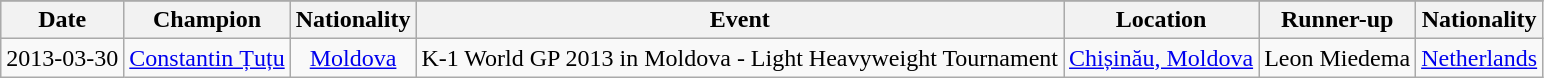<table class="wikitable" style="text-align:center">
<tr>
</tr>
<tr bgcolor="#dddddd">
<th>Date</th>
<th>Champion</th>
<th>Nationality</th>
<th>Event</th>
<th>Location</th>
<th>Runner-up</th>
<th>Nationality</th>
</tr>
<tr>
<td>2013-03-30</td>
<td><a href='#'>Constantin Țuțu</a></td>
<td> <a href='#'>Moldova</a></td>
<td>K-1 World GP 2013 in Moldova - Light Heavyweight Tournament</td>
<td><a href='#'>Chișinău, Moldova</a></td>
<td>Leon Miedema</td>
<td> <a href='#'>Netherlands</a></td>
</tr>
</table>
